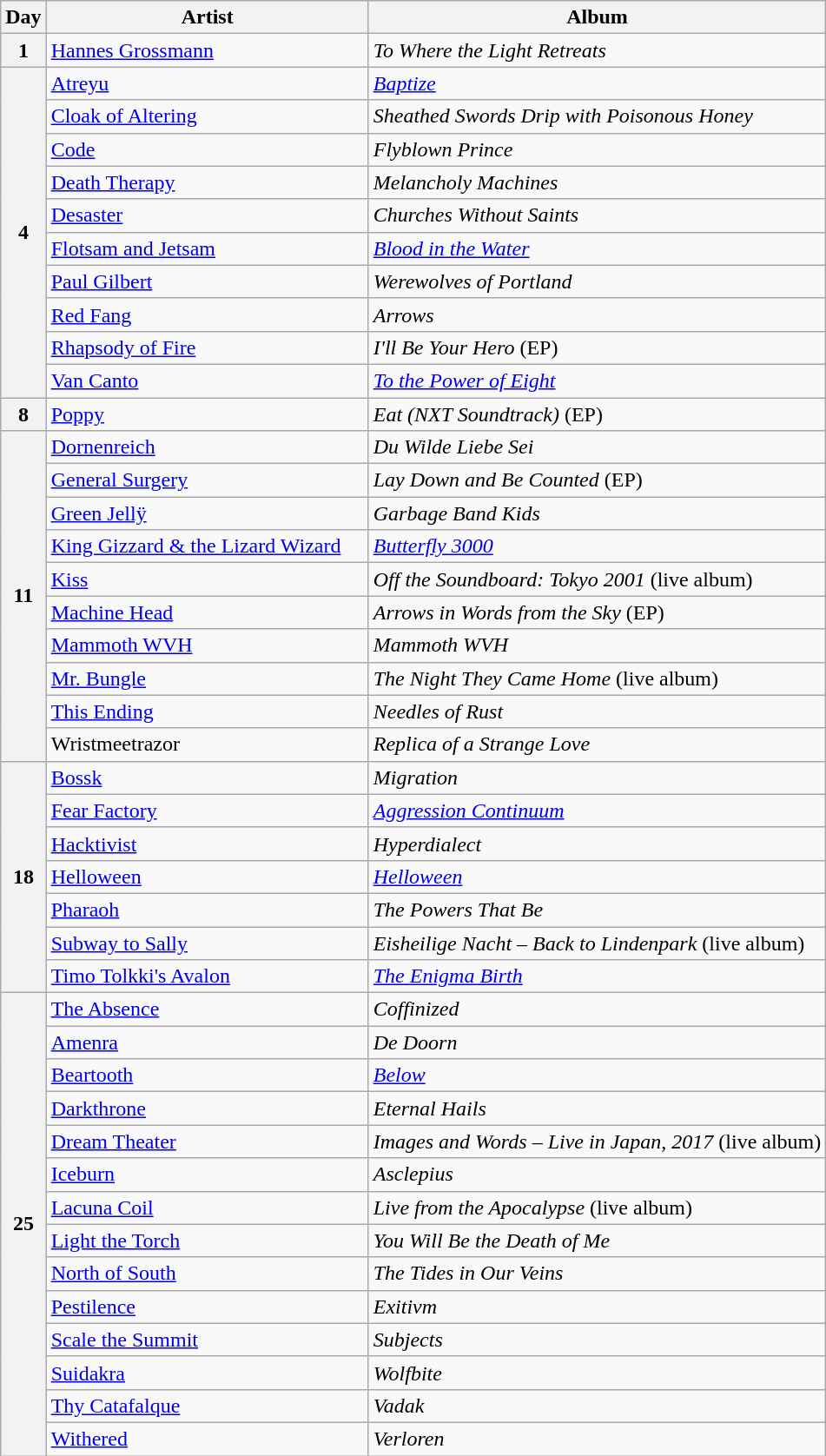<table class="wikitable" id="table_June">
<tr>
<th scope="col">Day</th>
<th scope="col" style="width:15em;">Artist</th>
<th scope="col">Album</th>
</tr>
<tr>
<th scope="row">1</th>
<td><a href='#'>Hannes Grossmann</a></td>
<td><em>To Where the Light Retreats</em></td>
</tr>
<tr>
<th scope="row" rowspan="10">4</th>
<td><a href='#'>Atreyu</a></td>
<td><em><a href='#'>Baptize</a></em></td>
</tr>
<tr>
<td><a href='#'>Cloak of Altering</a></td>
<td><em>Sheathed Swords Drip with Poisonous Honey</em></td>
</tr>
<tr>
<td><a href='#'>Code</a></td>
<td><em>Flyblown Prince</em></td>
</tr>
<tr>
<td><a href='#'>Death Therapy</a></td>
<td><em>Melancholy Machines</em></td>
</tr>
<tr>
<td><a href='#'>Desaster</a></td>
<td><em>Churches Without Saints</em></td>
</tr>
<tr>
<td><a href='#'>Flotsam and Jetsam</a></td>
<td><em><a href='#'>Blood in the Water</a></em></td>
</tr>
<tr>
<td><a href='#'>Paul Gilbert</a></td>
<td><em>Werewolves of Portland</em></td>
</tr>
<tr>
<td><a href='#'>Red Fang</a></td>
<td><em>Arrows</em></td>
</tr>
<tr>
<td><a href='#'>Rhapsody of Fire</a></td>
<td><em>I'll Be Your Hero</em> (EP)</td>
</tr>
<tr>
<td><a href='#'>Van Canto</a></td>
<td><em><a href='#'>To the Power of Eight</a></em></td>
</tr>
<tr>
<th scope="row">8</th>
<td><a href='#'>Poppy</a></td>
<td><em>Eat (NXT Soundtrack)</em> (EP)</td>
</tr>
<tr>
<th scope="row" rowspan="10">11</th>
<td><a href='#'>Dornenreich</a></td>
<td><em>Du Wilde Liebe Sei</em></td>
</tr>
<tr>
<td><a href='#'>General Surgery</a></td>
<td><em>Lay Down and Be Counted</em> (EP)</td>
</tr>
<tr>
<td><a href='#'>Green Jellÿ</a></td>
<td><em>Garbage Band Kids</em></td>
</tr>
<tr>
<td><a href='#'>King Gizzard & the Lizard Wizard</a></td>
<td><em><a href='#'>Butterfly 3000</a></em></td>
</tr>
<tr>
<td><a href='#'>Kiss</a></td>
<td><em>Off the Soundboard: Tokyo 2001</em> (live album)</td>
</tr>
<tr>
<td><a href='#'>Machine Head</a></td>
<td><em>Arrows in Words from the Sky</em> (EP)</td>
</tr>
<tr>
<td><a href='#'>Mammoth WVH</a></td>
<td><em>Mammoth WVH</em></td>
</tr>
<tr>
<td><a href='#'>Mr. Bungle</a></td>
<td><em>The Night They Came Home</em> (live album)</td>
</tr>
<tr>
<td><a href='#'>This Ending</a></td>
<td><em>Needles of Rust</em></td>
</tr>
<tr>
<td>Wristmeetrazor</td>
<td><em>Replica of a Strange Love</em></td>
</tr>
<tr>
<th scope="row" rowspan="7">18</th>
<td><a href='#'>Bossk</a></td>
<td><em>Migration</em></td>
</tr>
<tr>
<td><a href='#'>Fear Factory</a></td>
<td><em><a href='#'>Aggression Continuum</a></em></td>
</tr>
<tr>
<td><a href='#'>Hacktivist</a></td>
<td><em>Hyperdialect</em></td>
</tr>
<tr>
<td><a href='#'>Helloween</a></td>
<td><em><a href='#'>Helloween</a></em></td>
</tr>
<tr>
<td><a href='#'>Pharaoh</a></td>
<td><em>The Powers That Be</em></td>
</tr>
<tr>
<td><a href='#'>Subway to Sally</a></td>
<td><em>Eisheilige Nacht – Back to Lindenpark</em> (live album)</td>
</tr>
<tr>
<td><a href='#'>Timo Tolkki's Avalon</a></td>
<td><em><a href='#'>The Enigma Birth</a></em></td>
</tr>
<tr>
<th scope="row" rowspan="14">25</th>
<td><a href='#'>The Absence</a></td>
<td><em>Coffinized</em></td>
</tr>
<tr>
<td><a href='#'>Amenra</a></td>
<td><em>De Doorn</em></td>
</tr>
<tr>
<td><a href='#'>Beartooth</a></td>
<td><em><a href='#'>Below</a></em></td>
</tr>
<tr>
<td><a href='#'>Darkthrone</a></td>
<td><em>Eternal Hails</em></td>
</tr>
<tr>
<td><a href='#'>Dream Theater</a></td>
<td><em>Images and Words – Live in Japan, 2017</em> (live album)</td>
</tr>
<tr>
<td><a href='#'>Iceburn</a></td>
<td><em>Asclepius</em></td>
</tr>
<tr>
<td><a href='#'>Lacuna Coil</a></td>
<td><em>Live from the Apocalypse</em> (live album)</td>
</tr>
<tr>
<td><a href='#'>Light the Torch</a></td>
<td><em>You Will Be the Death of Me</em></td>
</tr>
<tr>
<td><a href='#'>North of South</a></td>
<td><em>The Tides in Our Veins</em></td>
</tr>
<tr>
<td><a href='#'>Pestilence</a></td>
<td><em>Exitivm</em></td>
</tr>
<tr>
<td><a href='#'>Scale the Summit</a></td>
<td><em>Subjects</em></td>
</tr>
<tr>
<td><a href='#'>Suidakra</a></td>
<td><em>Wolfbite</em></td>
</tr>
<tr>
<td><a href='#'>Thy Catafalque</a></td>
<td><em>Vadak</em></td>
</tr>
<tr>
<td><a href='#'>Withered</a></td>
<td><em>Verloren</em></td>
</tr>
</table>
